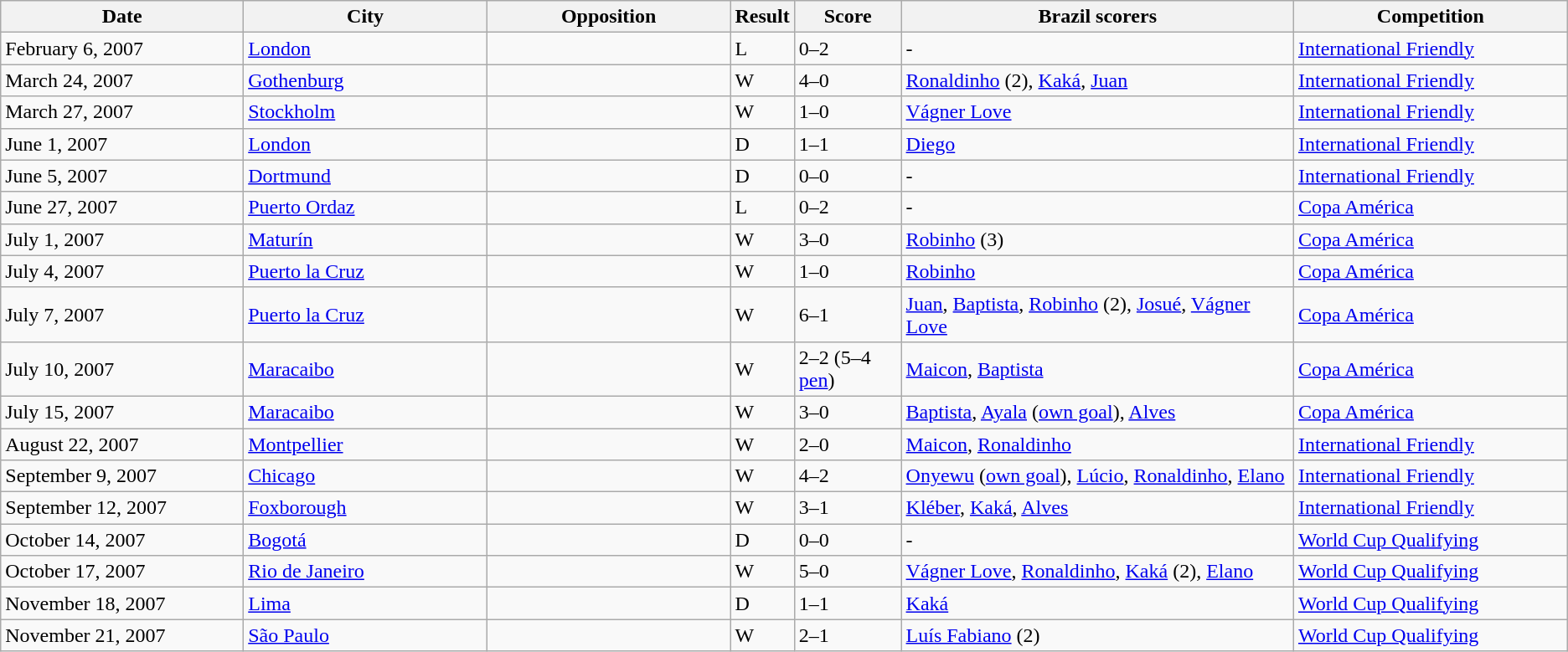<table class="wikitable" style="text-align: left;">
<tr>
<th width=16%>Date</th>
<th width=16%>City</th>
<th width=16%>Opposition</th>
<th width=1%>Result</th>
<th width=7%>Score</th>
<th width=26%>Brazil scorers</th>
<th width=18%>Competition</th>
</tr>
<tr>
<td>February 6, 2007</td>
<td> <a href='#'>London</a></td>
<td></td>
<td>L</td>
<td>0–2</td>
<td>-</td>
<td><a href='#'>International Friendly</a></td>
</tr>
<tr>
<td>March 24, 2007</td>
<td> <a href='#'>Gothenburg</a></td>
<td></td>
<td>W</td>
<td>4–0</td>
<td><a href='#'>Ronaldinho</a> (2), <a href='#'>Kaká</a>, <a href='#'>Juan</a></td>
<td><a href='#'>International Friendly</a></td>
</tr>
<tr>
<td>March 27, 2007</td>
<td> <a href='#'>Stockholm</a></td>
<td></td>
<td>W</td>
<td>1–0</td>
<td><a href='#'>Vágner Love</a></td>
<td><a href='#'>International Friendly</a></td>
</tr>
<tr>
<td>June 1, 2007</td>
<td> <a href='#'>London</a></td>
<td></td>
<td>D</td>
<td>1–1</td>
<td><a href='#'>Diego</a></td>
<td><a href='#'>International Friendly</a></td>
</tr>
<tr>
<td>June 5, 2007</td>
<td> <a href='#'>Dortmund</a></td>
<td></td>
<td>D</td>
<td>0–0</td>
<td>-</td>
<td><a href='#'>International Friendly</a></td>
</tr>
<tr>
<td>June 27, 2007</td>
<td> <a href='#'>Puerto Ordaz</a></td>
<td></td>
<td>L</td>
<td>0–2</td>
<td>-</td>
<td><a href='#'>Copa América</a></td>
</tr>
<tr>
<td>July 1, 2007</td>
<td> <a href='#'>Maturín</a></td>
<td></td>
<td>W</td>
<td>3–0</td>
<td><a href='#'>Robinho</a> (3)</td>
<td><a href='#'>Copa América</a></td>
</tr>
<tr>
<td>July 4, 2007</td>
<td> <a href='#'>Puerto la Cruz</a></td>
<td></td>
<td>W</td>
<td>1–0</td>
<td><a href='#'>Robinho</a></td>
<td><a href='#'>Copa América</a></td>
</tr>
<tr>
<td>July 7, 2007</td>
<td> <a href='#'>Puerto la Cruz</a></td>
<td></td>
<td>W</td>
<td>6–1</td>
<td><a href='#'>Juan</a>, <a href='#'>Baptista</a>, <a href='#'>Robinho</a> (2), <a href='#'>Josué</a>, <a href='#'>Vágner Love</a></td>
<td><a href='#'>Copa América</a></td>
</tr>
<tr>
<td>July 10, 2007</td>
<td> <a href='#'>Maracaibo</a></td>
<td></td>
<td>W</td>
<td>2–2 (5–4 <a href='#'>pen</a>)</td>
<td><a href='#'>Maicon</a>, <a href='#'>Baptista</a></td>
<td><a href='#'>Copa América</a></td>
</tr>
<tr>
<td>July 15, 2007</td>
<td> <a href='#'>Maracaibo</a></td>
<td></td>
<td>W</td>
<td>3–0</td>
<td><a href='#'>Baptista</a>, <a href='#'>Ayala</a> (<a href='#'>own goal</a>), <a href='#'>Alves</a></td>
<td><a href='#'>Copa América</a></td>
</tr>
<tr>
<td>August 22, 2007</td>
<td> <a href='#'>Montpellier</a></td>
<td></td>
<td>W</td>
<td>2–0</td>
<td><a href='#'>Maicon</a>, <a href='#'>Ronaldinho</a></td>
<td><a href='#'>International Friendly</a></td>
</tr>
<tr>
<td>September 9, 2007</td>
<td> <a href='#'>Chicago</a></td>
<td></td>
<td>W</td>
<td>4–2</td>
<td><a href='#'>Onyewu</a> (<a href='#'>own goal</a>), <a href='#'>Lúcio</a>, <a href='#'>Ronaldinho</a>, <a href='#'>Elano</a></td>
<td><a href='#'>International Friendly</a></td>
</tr>
<tr>
<td>September 12, 2007</td>
<td> <a href='#'>Foxborough</a></td>
<td></td>
<td>W</td>
<td>3–1</td>
<td><a href='#'>Kléber</a>, <a href='#'>Kaká</a>, <a href='#'>Alves</a></td>
<td><a href='#'>International Friendly</a></td>
</tr>
<tr>
<td>October 14, 2007</td>
<td> <a href='#'>Bogotá</a></td>
<td></td>
<td>D</td>
<td>0–0</td>
<td>-</td>
<td><a href='#'>World Cup Qualifying</a></td>
</tr>
<tr>
<td>October 17, 2007</td>
<td> <a href='#'>Rio de Janeiro</a></td>
<td></td>
<td>W</td>
<td>5–0</td>
<td><a href='#'>Vágner Love</a>, <a href='#'>Ronaldinho</a>, <a href='#'>Kaká</a> (2), <a href='#'>Elano</a></td>
<td><a href='#'>World Cup Qualifying</a></td>
</tr>
<tr>
<td>November 18, 2007</td>
<td> <a href='#'>Lima</a></td>
<td></td>
<td>D</td>
<td>1–1</td>
<td><a href='#'>Kaká</a></td>
<td><a href='#'>World Cup Qualifying</a></td>
</tr>
<tr>
<td>November 21, 2007</td>
<td> <a href='#'>São Paulo</a></td>
<td></td>
<td>W</td>
<td>2–1</td>
<td><a href='#'>Luís Fabiano</a> (2)</td>
<td><a href='#'>World Cup Qualifying</a></td>
</tr>
</table>
